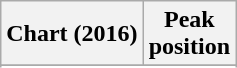<table class="wikitable sortable plainrowheaders">
<tr>
<th>Chart (2016)</th>
<th>Peak<br>position</th>
</tr>
<tr>
</tr>
<tr>
</tr>
<tr>
</tr>
<tr>
</tr>
<tr>
</tr>
<tr>
</tr>
<tr>
</tr>
<tr>
</tr>
</table>
